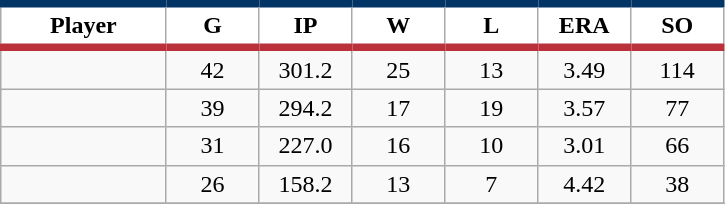<table class="wikitable sortable">
<tr>
<th style="background:#FFFFFF; border-top:#023465 5px solid; border-bottom:#ba313c 5px solid;" width="16%">Player</th>
<th style="background:#FFFFFF; border-top:#023465 5px solid; border-bottom:#ba313c 5px solid;" width="9%">G</th>
<th style="background:#FFFFFF; border-top:#023465 5px solid; border-bottom:#ba313c 5px solid;" width="9%">IP</th>
<th style="background:#FFFFFF; border-top:#023465 5px solid; border-bottom:#ba313c 5px solid;" width="9%">W</th>
<th style="background:#FFFFFF; border-top:#023465 5px solid; border-bottom:#ba313c 5px solid;" width="9%">L</th>
<th style="background:#FFFFFF; border-top:#023465 5px solid; border-bottom:#ba313c 5px solid;" width="9%">ERA</th>
<th style="background:#FFFFFF; border-top:#023465 5px solid; border-bottom:#ba313c 5px solid;" width="9%">SO</th>
</tr>
<tr align="center">
<td></td>
<td>42</td>
<td>301.2</td>
<td>25</td>
<td>13</td>
<td>3.49</td>
<td>114</td>
</tr>
<tr align="center">
<td></td>
<td>39</td>
<td>294.2</td>
<td>17</td>
<td>19</td>
<td>3.57</td>
<td>77</td>
</tr>
<tr align="center">
<td></td>
<td>31</td>
<td>227.0</td>
<td>16</td>
<td>10</td>
<td>3.01</td>
<td>66</td>
</tr>
<tr align="center">
<td></td>
<td>26</td>
<td>158.2</td>
<td>13</td>
<td>7</td>
<td>4.42</td>
<td>38</td>
</tr>
<tr align="center">
</tr>
</table>
